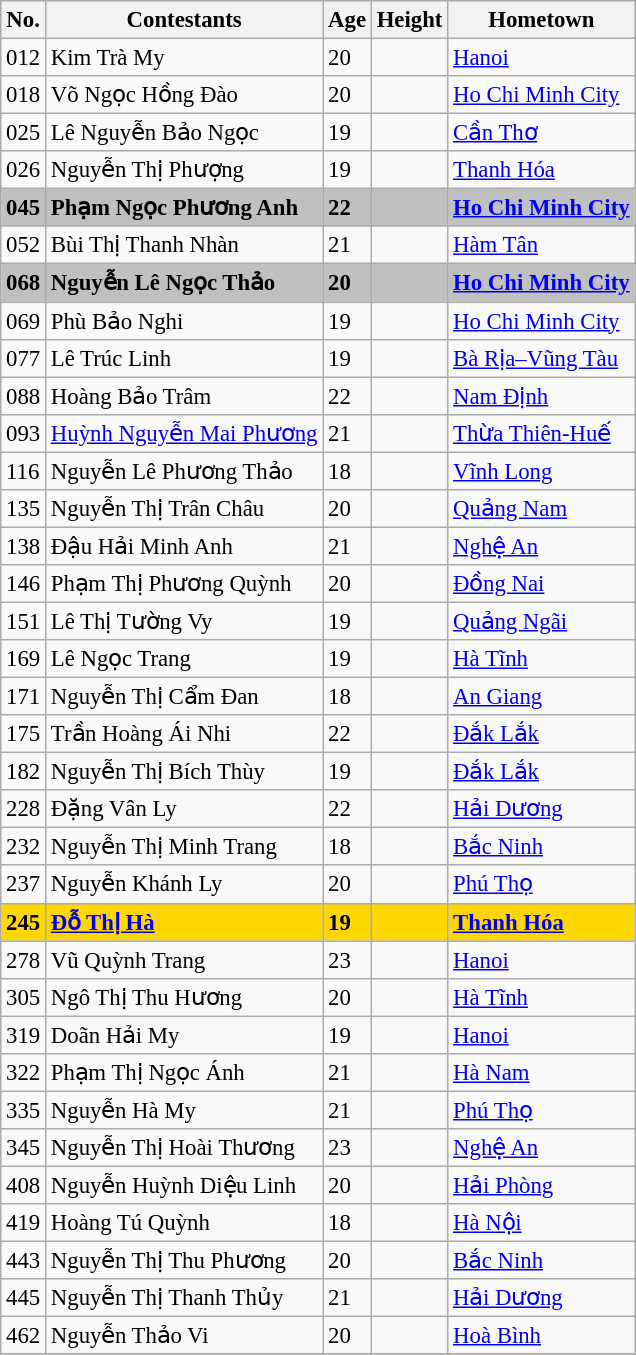<table class="wikitable sortable" style="font-size:95%;">
<tr>
<th>No.</th>
<th>Contestants</th>
<th>Age</th>
<th>Height</th>
<th>Hometown</th>
</tr>
<tr>
<td>012</td>
<td>Kim Trà My</td>
<td>20</td>
<td></td>
<td><a href='#'>Hanoi</a></td>
</tr>
<tr>
<td>018</td>
<td>Võ Ngọc Hồng Đào</td>
<td>20</td>
<td></td>
<td><a href='#'>Ho Chi Minh City</a></td>
</tr>
<tr>
<td>025</td>
<td>Lê Nguyễn Bảo Ngọc</td>
<td>19</td>
<td></td>
<td><a href='#'>Cần Thơ</a></td>
</tr>
<tr>
<td>026</td>
<td>Nguyễn Thị Phượng</td>
<td>19</td>
<td></td>
<td><a href='#'>Thanh Hóa</a></td>
</tr>
<tr style="background:silver;">
<td><strong>045</strong></td>
<td><strong>Phạm Ngọc Phương Anh</strong></td>
<td><strong>22</strong></td>
<td><strong></strong></td>
<td><strong><a href='#'>Ho Chi Minh City</a></strong></td>
</tr>
<tr>
<td>052</td>
<td>Bùi Thị Thanh Nhàn</td>
<td>21</td>
<td></td>
<td><a href='#'>Hàm Tân</a></td>
</tr>
<tr style="background:silver;">
<td><strong>068</strong></td>
<td><strong>Nguyễn Lê Ngọc Thảo</strong></td>
<td><strong>20</strong></td>
<td><strong></strong></td>
<td><strong><a href='#'>Ho Chi Minh City</a></strong></td>
</tr>
<tr>
<td>069</td>
<td>Phù Bảo Nghi</td>
<td>19</td>
<td></td>
<td><a href='#'>Ho Chi Minh City</a></td>
</tr>
<tr>
<td>077</td>
<td>Lê Trúc Linh</td>
<td>19</td>
<td></td>
<td><a href='#'>Bà Rịa–Vũng Tàu</a></td>
</tr>
<tr>
<td>088</td>
<td>Hoàng Bảo Trâm</td>
<td>22</td>
<td></td>
<td><a href='#'>Nam Định</a></td>
</tr>
<tr>
<td>093</td>
<td><a href='#'>Huỳnh Nguyễn Mai Phương</a></td>
<td>21</td>
<td></td>
<td><a href='#'>Thừa Thiên-Huế</a></td>
</tr>
<tr>
<td>116</td>
<td>Nguyễn Lê Phương Thảo</td>
<td>18</td>
<td></td>
<td><a href='#'>Vĩnh Long</a></td>
</tr>
<tr>
<td>135</td>
<td>Nguyễn Thị Trân Châu</td>
<td>20</td>
<td></td>
<td><a href='#'>Quảng Nam</a></td>
</tr>
<tr>
<td>138</td>
<td>Đậu Hải Minh Anh</td>
<td>21</td>
<td></td>
<td><a href='#'>Nghệ An</a></td>
</tr>
<tr>
<td>146</td>
<td>Phạm Thị Phương Quỳnh</td>
<td>20</td>
<td></td>
<td><a href='#'>Đồng Nai</a></td>
</tr>
<tr>
<td>151</td>
<td>Lê Thị Tường Vy</td>
<td>19</td>
<td></td>
<td><a href='#'>Quảng Ngãi</a></td>
</tr>
<tr>
<td>169</td>
<td>Lê Ngọc Trang</td>
<td>19</td>
<td></td>
<td><a href='#'>Hà Tĩnh</a></td>
</tr>
<tr>
<td>171</td>
<td>Nguyễn Thị Cẩm Đan</td>
<td>18</td>
<td></td>
<td><a href='#'>An Giang</a></td>
</tr>
<tr>
<td>175</td>
<td>Trần Hoàng Ái Nhi</td>
<td>22</td>
<td></td>
<td><a href='#'>Đắk Lắk</a></td>
</tr>
<tr>
<td>182</td>
<td>Nguyễn Thị Bích Thùy</td>
<td>19</td>
<td></td>
<td><a href='#'>Đắk Lắk</a></td>
</tr>
<tr>
<td>228</td>
<td>Đặng Vân Ly</td>
<td>22</td>
<td></td>
<td><a href='#'>Hải Dương</a></td>
</tr>
<tr>
<td>232</td>
<td>Nguyễn Thị Minh Trang</td>
<td>18</td>
<td></td>
<td><a href='#'>Bắc Ninh</a></td>
</tr>
<tr>
<td>237</td>
<td>Nguyễn Khánh Ly</td>
<td>20</td>
<td></td>
<td><a href='#'>Phú Thọ</a></td>
</tr>
<tr style="background:gold;">
<td><strong>245</strong></td>
<td><strong><a href='#'>Đỗ Thị Hà</a></strong></td>
<td><strong>19</strong></td>
<td><strong></strong></td>
<td><strong><a href='#'>Thanh Hóa</a></strong></td>
</tr>
<tr>
<td>278</td>
<td>Vũ Quỳnh Trang</td>
<td>23</td>
<td></td>
<td><a href='#'>Hanoi</a></td>
</tr>
<tr>
<td>305</td>
<td>Ngô Thị Thu Hương</td>
<td>20</td>
<td></td>
<td><a href='#'>Hà Tĩnh</a></td>
</tr>
<tr>
<td>319</td>
<td>Doãn Hải My</td>
<td>19</td>
<td></td>
<td><a href='#'>Hanoi</a></td>
</tr>
<tr>
<td>322</td>
<td>Phạm Thị Ngọc Ánh</td>
<td>21</td>
<td></td>
<td><a href='#'>Hà Nam</a></td>
</tr>
<tr>
<td>335</td>
<td>Nguyễn Hà My</td>
<td>21</td>
<td></td>
<td><a href='#'>Phú Thọ</a></td>
</tr>
<tr>
<td>345</td>
<td>Nguyễn Thị Hoài Thương</td>
<td>23</td>
<td></td>
<td><a href='#'>Nghệ An</a></td>
</tr>
<tr>
<td>408</td>
<td>Nguyễn Huỳnh Diệu Linh</td>
<td>20</td>
<td></td>
<td><a href='#'>Hải Phòng</a></td>
</tr>
<tr>
<td>419</td>
<td>Hoàng Tú Quỳnh</td>
<td>18</td>
<td></td>
<td><a href='#'>Hà Nội</a></td>
</tr>
<tr>
<td>443</td>
<td>Nguyễn Thị Thu Phương</td>
<td>20</td>
<td></td>
<td><a href='#'>Bắc Ninh</a></td>
</tr>
<tr>
<td>445</td>
<td>Nguyễn Thị Thanh Thủy</td>
<td>21</td>
<td></td>
<td><a href='#'>Hải Dương</a></td>
</tr>
<tr>
<td>462</td>
<td>Nguyễn Thảo Vi</td>
<td>20</td>
<td></td>
<td><a href='#'>Hoà Bình</a></td>
</tr>
<tr>
</tr>
</table>
